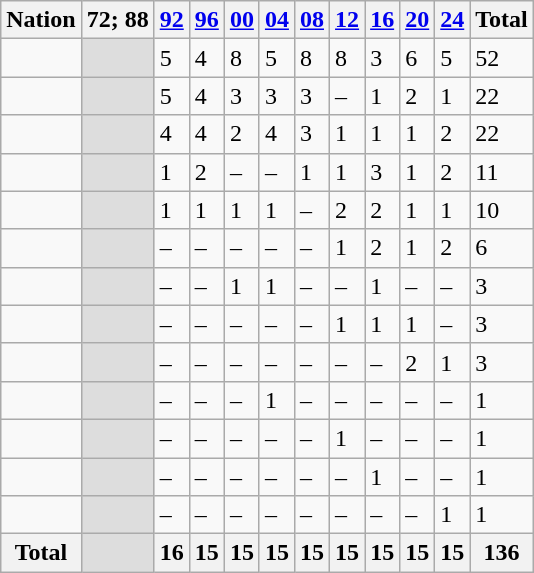<table class=wikitable collapsible autocollapse plainrowheaders>
<tr>
<th>Nation</th>
<th class=unsortable><span>72; 88</span></th>
<th><a href='#'>92</a></th>
<th><a href='#'>96</a></th>
<th><a href='#'>00</a></th>
<th><a href='#'>04</a></th>
<th><a href='#'>08</a></th>
<th><a href='#'>12</a></th>
<th><a href='#'>16</a></th>
<th><a href='#'>20</a></th>
<th><a href='#'>24</a></th>
<th>Total</th>
</tr>
<tr>
<td align=left></td>
<td style="background:#ddd"></td>
<td>5</td>
<td>4</td>
<td>8</td>
<td>5</td>
<td>8</td>
<td>8</td>
<td>3</td>
<td>6</td>
<td>5</td>
<td>52</td>
</tr>
<tr>
<td align=left></td>
<td style="background:#ddd"></td>
<td>5</td>
<td>4</td>
<td>3</td>
<td>3</td>
<td>3</td>
<td>–</td>
<td>1</td>
<td>2</td>
<td>1</td>
<td>22</td>
</tr>
<tr>
<td align=left></td>
<td style="background:#ddd"></td>
<td>4</td>
<td>4</td>
<td>2</td>
<td>4</td>
<td>3</td>
<td>1</td>
<td>1</td>
<td>1</td>
<td>2</td>
<td>22</td>
</tr>
<tr>
<td align=left></td>
<td style="background:#ddd"></td>
<td>1</td>
<td>2</td>
<td>–</td>
<td>–</td>
<td>1</td>
<td>1</td>
<td>3</td>
<td>1</td>
<td>2</td>
<td>11</td>
</tr>
<tr>
<td align=left></td>
<td style="background:#ddd"></td>
<td>1</td>
<td>1</td>
<td>1</td>
<td>1</td>
<td>–</td>
<td>2</td>
<td>2</td>
<td>1</td>
<td>1</td>
<td>10</td>
</tr>
<tr>
<td align=left></td>
<td style="background:#ddd"></td>
<td>–</td>
<td>–</td>
<td>–</td>
<td>–</td>
<td>–</td>
<td>1</td>
<td>2</td>
<td>1</td>
<td>2</td>
<td>6</td>
</tr>
<tr>
<td align=left></td>
<td style="background:#ddd"></td>
<td>–</td>
<td>–</td>
<td>1</td>
<td>1</td>
<td>–</td>
<td>–</td>
<td>1</td>
<td>–</td>
<td>–</td>
<td>3</td>
</tr>
<tr>
<td align=left></td>
<td style="background:#ddd"></td>
<td>–</td>
<td>–</td>
<td>–</td>
<td>–</td>
<td>–</td>
<td>1</td>
<td>1</td>
<td>1</td>
<td>–</td>
<td>3</td>
</tr>
<tr>
<td align=left></td>
<td style="background:#ddd"></td>
<td>–</td>
<td>–</td>
<td>–</td>
<td>–</td>
<td>–</td>
<td>–</td>
<td>–</td>
<td>2</td>
<td>1</td>
<td>3</td>
</tr>
<tr>
<td align=left></td>
<td style="background:#ddd"></td>
<td>–</td>
<td>–</td>
<td>–</td>
<td>1</td>
<td>–</td>
<td>–</td>
<td>–</td>
<td>–</td>
<td>–</td>
<td>1</td>
</tr>
<tr>
<td align=left></td>
<td style="background:#ddd"></td>
<td>–</td>
<td>–</td>
<td>–</td>
<td>–</td>
<td>–</td>
<td>1</td>
<td>–</td>
<td>–</td>
<td>–</td>
<td>1</td>
</tr>
<tr>
<td align=left></td>
<td style="background:#ddd"></td>
<td>–</td>
<td>–</td>
<td>–</td>
<td>–</td>
<td>–</td>
<td>–</td>
<td>1</td>
<td>–</td>
<td>–</td>
<td>1</td>
</tr>
<tr>
<td align=left></td>
<td style="background:#ddd"></td>
<td>–</td>
<td>–</td>
<td>–</td>
<td>–</td>
<td>–</td>
<td>–</td>
<td>–</td>
<td>–</td>
<td>1</td>
<td>1</td>
</tr>
<tr>
<th>Total</th>
<th style="background:#ddd"></th>
<th>16</th>
<th>15</th>
<th>15</th>
<th>15</th>
<th>15</th>
<th>15</th>
<th>15</th>
<th>15</th>
<th>15</th>
<th>136</th>
</tr>
</table>
